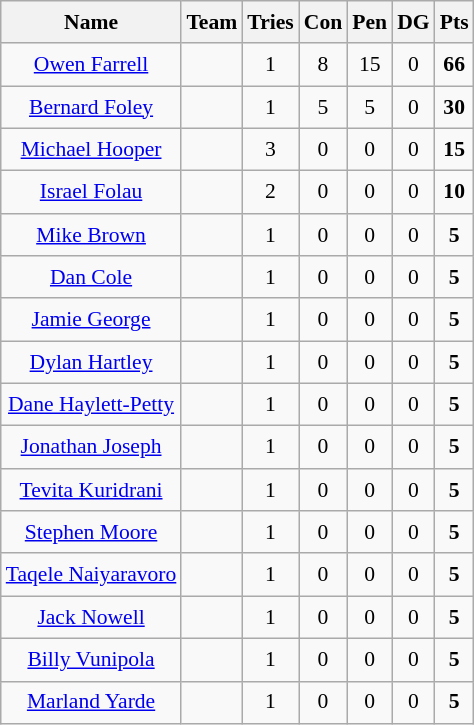<table class="wikitable" style="font-size:90%;border:0;text-align:center;line-height:150%">
<tr>
<th>Name</th>
<th>Team</th>
<th>Tries</th>
<th>Con</th>
<th>Pen</th>
<th>DG</th>
<th>Pts</th>
</tr>
<tr>
<td><a href='#'>Owen Farrell</a></td>
<td></td>
<td>1</td>
<td>8</td>
<td>15</td>
<td>0</td>
<td><strong>66</strong></td>
</tr>
<tr>
<td><a href='#'>Bernard Foley</a></td>
<td></td>
<td>1</td>
<td>5</td>
<td>5</td>
<td>0</td>
<td><strong>30</strong></td>
</tr>
<tr>
<td><a href='#'>Michael Hooper</a></td>
<td></td>
<td>3</td>
<td>0</td>
<td>0</td>
<td>0</td>
<td><strong>15</strong></td>
</tr>
<tr>
<td><a href='#'>Israel Folau</a></td>
<td></td>
<td>2</td>
<td>0</td>
<td>0</td>
<td>0</td>
<td><strong>10</strong></td>
</tr>
<tr>
<td><a href='#'>Mike Brown</a></td>
<td></td>
<td>1</td>
<td>0</td>
<td>0</td>
<td>0</td>
<td><strong>5</strong></td>
</tr>
<tr>
<td><a href='#'>Dan Cole</a></td>
<td></td>
<td>1</td>
<td>0</td>
<td>0</td>
<td>0</td>
<td><strong>5</strong></td>
</tr>
<tr>
<td><a href='#'>Jamie George</a></td>
<td></td>
<td>1</td>
<td>0</td>
<td>0</td>
<td>0</td>
<td><strong>5</strong></td>
</tr>
<tr>
<td><a href='#'>Dylan Hartley</a></td>
<td></td>
<td>1</td>
<td>0</td>
<td>0</td>
<td>0</td>
<td><strong>5</strong></td>
</tr>
<tr>
<td><a href='#'>Dane Haylett-Petty</a></td>
<td></td>
<td>1</td>
<td>0</td>
<td>0</td>
<td>0</td>
<td><strong>5</strong></td>
</tr>
<tr>
<td><a href='#'>Jonathan Joseph</a></td>
<td></td>
<td>1</td>
<td>0</td>
<td>0</td>
<td>0</td>
<td><strong>5</strong></td>
</tr>
<tr>
<td><a href='#'>Tevita Kuridrani</a></td>
<td></td>
<td>1</td>
<td>0</td>
<td>0</td>
<td>0</td>
<td><strong>5</strong></td>
</tr>
<tr>
<td><a href='#'>Stephen Moore</a></td>
<td></td>
<td>1</td>
<td>0</td>
<td>0</td>
<td>0</td>
<td><strong>5</strong></td>
</tr>
<tr>
<td><a href='#'>Taqele Naiyaravoro</a></td>
<td></td>
<td>1</td>
<td>0</td>
<td>0</td>
<td>0</td>
<td><strong>5</strong></td>
</tr>
<tr>
<td><a href='#'>Jack Nowell</a></td>
<td></td>
<td>1</td>
<td>0</td>
<td>0</td>
<td>0</td>
<td><strong>5</strong></td>
</tr>
<tr>
<td><a href='#'>Billy Vunipola</a></td>
<td></td>
<td>1</td>
<td>0</td>
<td>0</td>
<td>0</td>
<td><strong>5</strong></td>
</tr>
<tr>
<td><a href='#'>Marland Yarde</a></td>
<td></td>
<td>1</td>
<td>0</td>
<td>0</td>
<td>0</td>
<td><strong>5</strong></td>
</tr>
</table>
